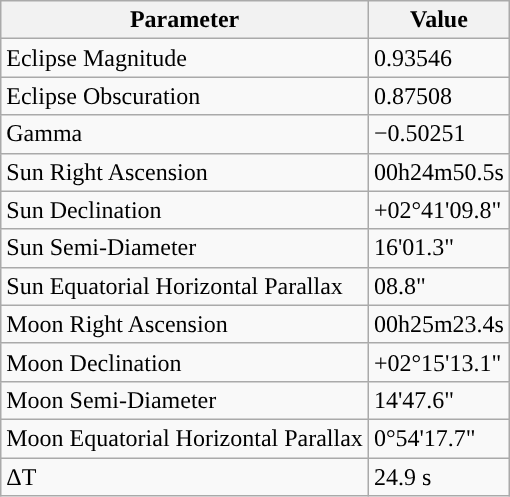<table class="wikitable">
<tr>
<th>Parameter</th>
<th>Value</th>
</tr>
<tr>
<td>Eclipse Magnitude</td>
<td>0.93546</td>
</tr>
<tr>
<td>Eclipse Obscuration</td>
<td>0.87508</td>
</tr>
<tr>
<td>Gamma</td>
<td>−0.50251</td>
</tr>
<tr>
<td>Sun Right Ascension</td>
<td>00h24m50.5s</td>
</tr>
<tr>
<td>Sun Declination</td>
<td>+02°41'09.8"</td>
</tr>
<tr>
<td>Sun Semi-Diameter</td>
<td>16'01.3"</td>
</tr>
<tr>
<td>Sun Equatorial Horizontal Parallax</td>
<td>08.8"</td>
</tr>
<tr>
<td>Moon Right Ascension</td>
<td>00h25m23.4s</td>
</tr>
<tr>
<td>Moon Declination</td>
<td>+02°15'13.1"</td>
</tr>
<tr>
<td>Moon Semi-Diameter</td>
<td>14'47.6"</td>
</tr>
<tr>
<td>Moon Equatorial Horizontal Parallax</td>
<td>0°54'17.7"</td>
</tr>
<tr>
<td>ΔT</td>
<td>24.9 s</td>
</tr>
</table>
